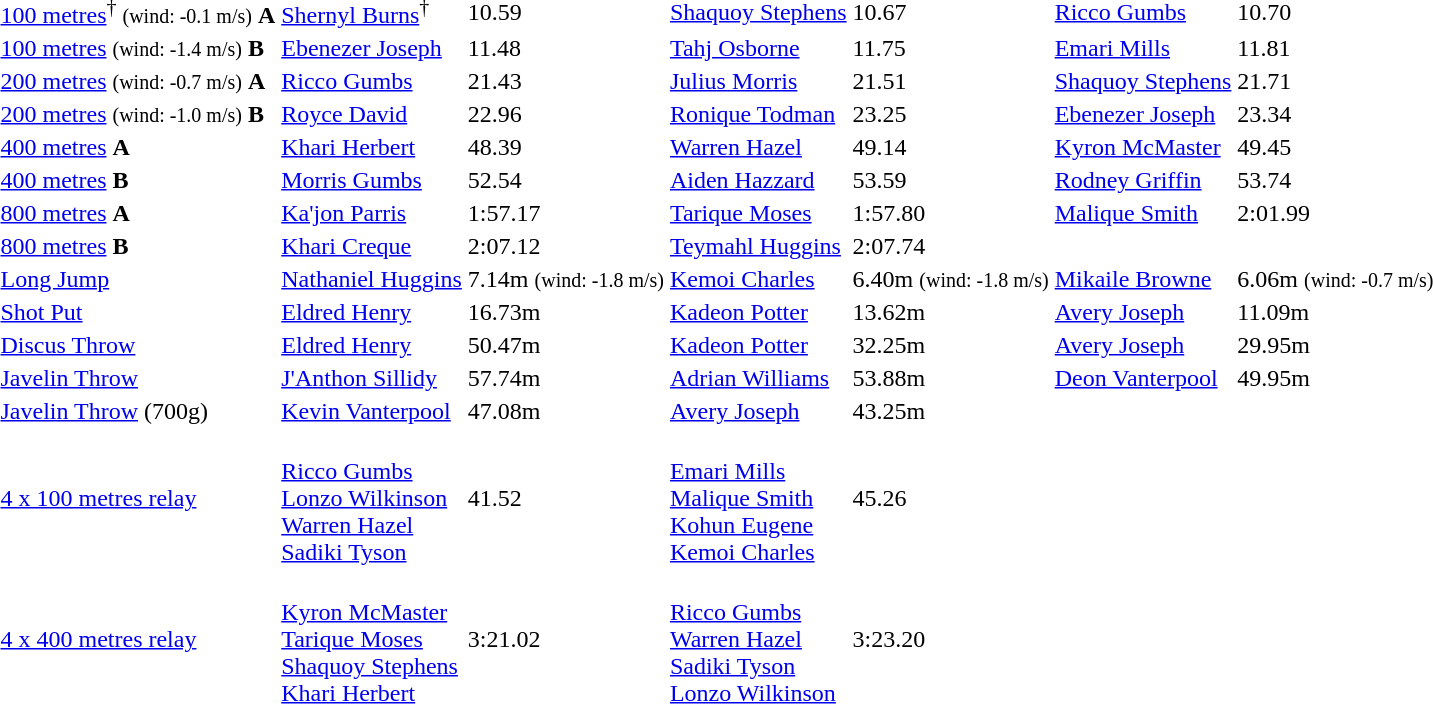<table>
<tr>
<td><a href='#'>100 metres</a><sup>†</sup> <small>(wind: -0.1 m/s)</small> <strong>A</strong></td>
<td align=left><a href='#'>Shernyl Burns</a><sup>†</sup> <br> </td>
<td>10.59</td>
<td align=left><a href='#'>Shaquoy Stephens</a> <br> </td>
<td>10.67</td>
<td align=left><a href='#'>Ricco Gumbs</a> <br> </td>
<td>10.70</td>
</tr>
<tr>
<td><a href='#'>100 metres</a> <small>(wind: -1.4 m/s)</small> <strong>B</strong></td>
<td align=left><a href='#'>Ebenezer Joseph</a> <br> </td>
<td>11.48</td>
<td align=left><a href='#'>Tahj Osborne</a> <br> </td>
<td>11.75</td>
<td align=left><a href='#'>Emari Mills</a> <br> </td>
<td>11.81</td>
</tr>
<tr>
<td><a href='#'>200 metres</a> <small>(wind: -0.7 m/s)</small> <strong>A</strong></td>
<td align=left><a href='#'>Ricco Gumbs</a> <br> </td>
<td>21.43</td>
<td align=left><a href='#'>Julius Morris</a> <br> </td>
<td>21.51</td>
<td align=left><a href='#'>Shaquoy Stephens</a> <br> </td>
<td>21.71</td>
</tr>
<tr>
<td><a href='#'>200 metres</a> <small>(wind: -1.0 m/s)</small> <strong>B</strong></td>
<td align=left><a href='#'>Royce David</a> <br> </td>
<td>22.96</td>
<td align=left><a href='#'>Ronique Todman</a> <br> </td>
<td>23.25</td>
<td align=left><a href='#'>Ebenezer Joseph</a> <br> </td>
<td>23.34</td>
</tr>
<tr>
<td><a href='#'>400 metres</a> <strong>A</strong></td>
<td align=left><a href='#'>Khari Herbert</a> <br> </td>
<td>48.39</td>
<td align=left><a href='#'>Warren Hazel</a> <br> </td>
<td>49.14</td>
<td align=left><a href='#'>Kyron McMaster</a> <br> </td>
<td>49.45</td>
</tr>
<tr>
<td><a href='#'>400 metres</a> <strong>B</strong></td>
<td align=left><a href='#'>Morris Gumbs</a> <br> </td>
<td>52.54</td>
<td align=left><a href='#'>Aiden Hazzard</a> <br> </td>
<td>53.59</td>
<td align=left><a href='#'>Rodney Griffin</a> <br> </td>
<td>53.74</td>
</tr>
<tr>
<td><a href='#'>800 metres</a> <strong>A</strong></td>
<td align=left><a href='#'>Ka'jon Parris</a> <br> </td>
<td>1:57.17</td>
<td align=left><a href='#'>Tarique Moses</a> <br> </td>
<td>1:57.80</td>
<td align=left><a href='#'>Malique Smith</a> <br> </td>
<td>2:01.99</td>
</tr>
<tr>
<td><a href='#'>800 metres</a> <strong>B</strong></td>
<td align=left><a href='#'>Khari Creque</a> <br> </td>
<td>2:07.12</td>
<td align=left><a href='#'>Teymahl Huggins</a> <br> </td>
<td>2:07.74</td>
<td></td>
<td></td>
</tr>
<tr>
<td><a href='#'>Long Jump</a></td>
<td align=left><a href='#'>Nathaniel Huggins</a> <br> </td>
<td>7.14m <small>(wind: -1.8 m/s)</small></td>
<td align=left><a href='#'>Kemoi Charles</a> <br> </td>
<td>6.40m <small>(wind: -1.8 m/s)</small></td>
<td align=left><a href='#'>Mikaile Browne</a> <br> </td>
<td>6.06m <small>(wind: -0.7 m/s)</small></td>
</tr>
<tr>
<td><a href='#'>Shot Put</a></td>
<td align=left><a href='#'>Eldred Henry</a> <br> </td>
<td>16.73m</td>
<td align=left><a href='#'>Kadeon Potter</a> <br> </td>
<td>13.62m</td>
<td align=left><a href='#'>Avery Joseph</a> <br> </td>
<td>11.09m</td>
</tr>
<tr>
<td><a href='#'>Discus Throw</a></td>
<td align=left><a href='#'>Eldred Henry</a> <br> </td>
<td>50.47m</td>
<td align=left><a href='#'>Kadeon Potter</a> <br> </td>
<td>32.25m</td>
<td align=left><a href='#'>Avery Joseph</a> <br> </td>
<td>29.95m</td>
</tr>
<tr>
<td><a href='#'>Javelin Throw</a></td>
<td align=left><a href='#'>J'Anthon Sillidy</a> <br> </td>
<td>57.74m</td>
<td align=left><a href='#'>Adrian Williams</a> <br> </td>
<td>53.88m</td>
<td align=left><a href='#'>Deon Vanterpool</a> <br> </td>
<td>49.95m</td>
</tr>
<tr>
<td><a href='#'>Javelin Throw</a> (700g)</td>
<td align=left><a href='#'>Kevin Vanterpool</a> <br> </td>
<td>47.08m</td>
<td align=left><a href='#'>Avery Joseph</a> <br> </td>
<td>43.25m</td>
<td></td>
<td></td>
</tr>
<tr>
<td><a href='#'>4 x 100 metres relay</a></td>
<td><br><a href='#'>Ricco Gumbs</a><br><a href='#'>Lonzo Wilkinson</a><br><a href='#'>Warren Hazel</a><br><a href='#'>Sadiki Tyson</a></td>
<td>41.52</td>
<td><br><a href='#'>Emari Mills</a><br><a href='#'>Malique Smith</a><br><a href='#'>Kohun Eugene</a><br><a href='#'>Kemoi Charles</a></td>
<td>45.26</td>
<td></td>
<td></td>
</tr>
<tr>
<td><a href='#'>4 x 400 metres relay</a></td>
<td><br><a href='#'>Kyron McMaster</a><br><a href='#'>Tarique Moses</a><br><a href='#'>Shaquoy Stephens</a><br><a href='#'>Khari Herbert</a></td>
<td>3:21.02</td>
<td><br><a href='#'>Ricco Gumbs</a><br><a href='#'>Warren Hazel</a><br><a href='#'>Sadiki Tyson</a><br><a href='#'>Lonzo Wilkinson</a></td>
<td>3:23.20</td>
<td></td>
<td></td>
</tr>
</table>
